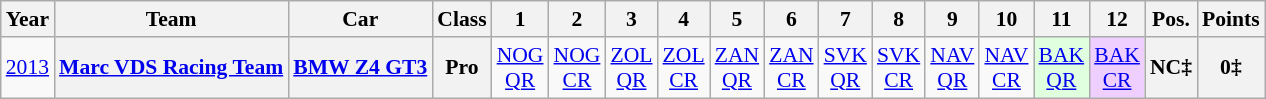<table class="wikitable" border="1" style="text-align:center; font-size:90%;">
<tr>
<th>Year</th>
<th>Team</th>
<th>Car</th>
<th>Class</th>
<th>1</th>
<th>2</th>
<th>3</th>
<th>4</th>
<th>5</th>
<th>6</th>
<th>7</th>
<th>8</th>
<th>9</th>
<th>10</th>
<th>11</th>
<th>12</th>
<th>Pos.</th>
<th>Points</th>
</tr>
<tr>
<td><a href='#'>2013</a></td>
<th><a href='#'>Marc VDS Racing Team</a></th>
<th><a href='#'>BMW Z4 GT3</a></th>
<th>Pro</th>
<td><a href='#'>NOG<br>QR</a></td>
<td><a href='#'>NOG<br>CR</a></td>
<td><a href='#'>ZOL<br>QR</a></td>
<td><a href='#'>ZOL<br>CR</a></td>
<td><a href='#'>ZAN<br>QR</a></td>
<td><a href='#'>ZAN<br>CR</a></td>
<td><a href='#'>SVK<br>QR</a></td>
<td><a href='#'>SVK<br>CR</a></td>
<td><a href='#'>NAV<br>QR</a></td>
<td><a href='#'>NAV<br>CR</a></td>
<td style="background:#DFFFDF;"><a href='#'>BAK<br>QR</a><br></td>
<td style="background:#EFCFFF;"><a href='#'>BAK<br>CR</a><br></td>
<th>NC‡</th>
<th>0‡</th>
</tr>
</table>
